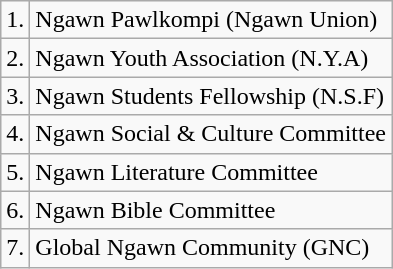<table class="wikitable">
<tr>
<td>1.</td>
<td>Ngawn Pawlkompi (Ngawn Union)</td>
</tr>
<tr>
<td>2.</td>
<td>Ngawn Youth Association (N.Y.A)</td>
</tr>
<tr>
<td>3.</td>
<td>Ngawn Students Fellowship (N.S.F)</td>
</tr>
<tr>
<td>4.</td>
<td>Ngawn Social & Culture Committee</td>
</tr>
<tr>
<td>5.</td>
<td>Ngawn Literature Committee</td>
</tr>
<tr>
<td>6.</td>
<td>Ngawn Bible Committee</td>
</tr>
<tr>
<td>7.</td>
<td>Global Ngawn Community (GNC)</td>
</tr>
</table>
